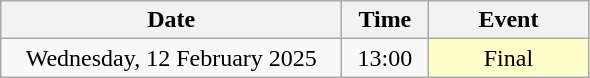<table class = "wikitable" style="text-align:center;">
<tr>
<th width=220>Date</th>
<th width=50>Time</th>
<th width=100>Event</th>
</tr>
<tr>
<td>Wednesday, 12 February 2025</td>
<td>13:00</td>
<td bgcolor=ffffcc>Final</td>
</tr>
</table>
